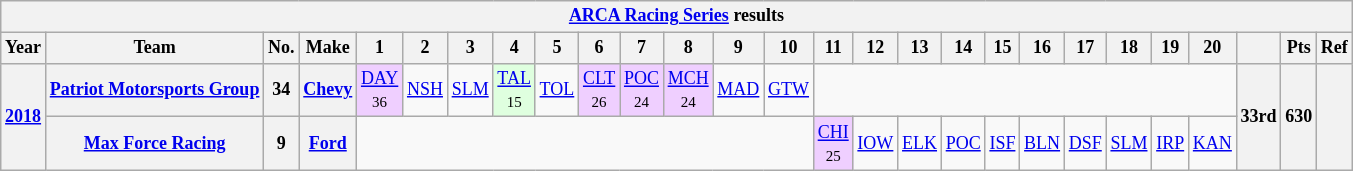<table class="wikitable" style="text-align:center; font-size:75%">
<tr>
<th colspan=27><a href='#'>ARCA Racing Series</a> results</th>
</tr>
<tr>
<th>Year</th>
<th>Team</th>
<th>No.</th>
<th>Make</th>
<th>1</th>
<th>2</th>
<th>3</th>
<th>4</th>
<th>5</th>
<th>6</th>
<th>7</th>
<th>8</th>
<th>9</th>
<th>10</th>
<th>11</th>
<th>12</th>
<th>13</th>
<th>14</th>
<th>15</th>
<th>16</th>
<th>17</th>
<th>18</th>
<th>19</th>
<th>20</th>
<th></th>
<th>Pts</th>
<th>Ref</th>
</tr>
<tr>
<th rowspan=2><a href='#'>2018</a></th>
<th><a href='#'>Patriot Motorsports Group</a></th>
<th>34</th>
<th><a href='#'>Chevy</a></th>
<td style="background:#EFCFFF;"><a href='#'>DAY</a><br><small>36</small></td>
<td><a href='#'>NSH</a></td>
<td><a href='#'>SLM</a></td>
<td style="background:#DFFFDF;"><a href='#'>TAL</a><br><small>15</small></td>
<td><a href='#'>TOL</a></td>
<td style="background:#EFCFFF;"><a href='#'>CLT</a><br><small>26</small></td>
<td style="background:#EFCFFF;"><a href='#'>POC</a><br><small>24</small></td>
<td style="background:#EFCFFF;"><a href='#'>MCH</a><br><small>24</small></td>
<td><a href='#'>MAD</a></td>
<td><a href='#'>GTW</a></td>
<td colspan=10></td>
<th rowspan=2>33rd</th>
<th rowspan=2>630</th>
<th rowspan=2></th>
</tr>
<tr>
<th><a href='#'>Max Force Racing</a></th>
<th>9</th>
<th><a href='#'>Ford</a></th>
<td colspan=10></td>
<td style="background:#EFCFFF;"><a href='#'>CHI</a><br><small>25</small></td>
<td><a href='#'>IOW</a></td>
<td><a href='#'>ELK</a></td>
<td><a href='#'>POC</a></td>
<td><a href='#'>ISF</a></td>
<td><a href='#'>BLN</a></td>
<td><a href='#'>DSF</a></td>
<td><a href='#'>SLM</a></td>
<td><a href='#'>IRP</a></td>
<td><a href='#'>KAN</a></td>
</tr>
</table>
